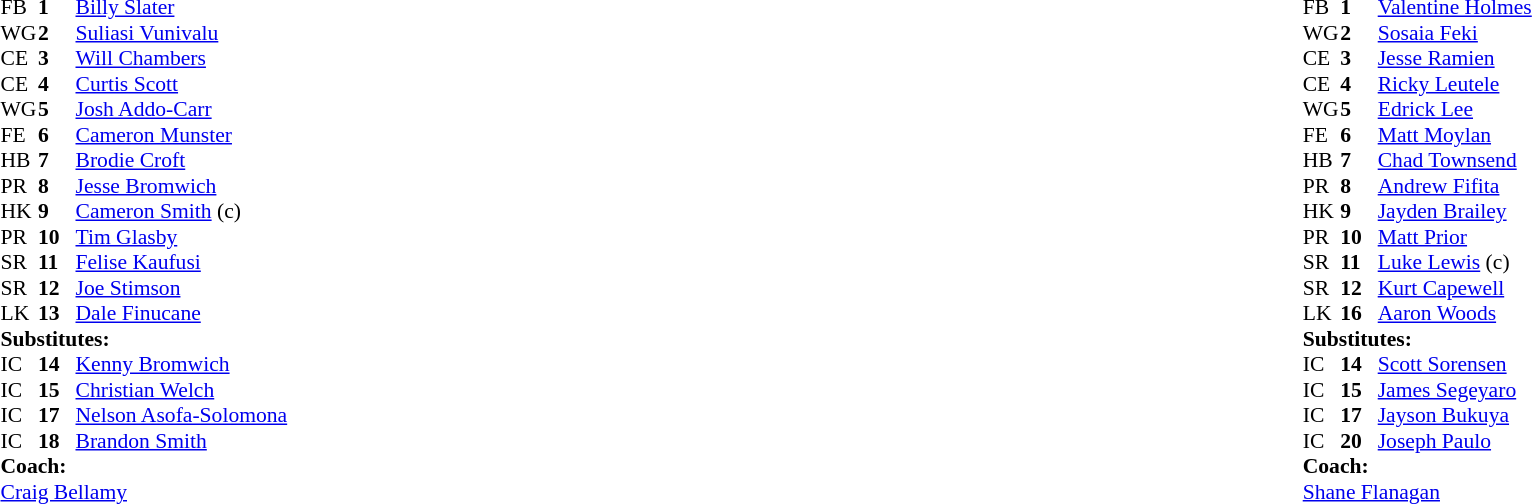<table class="mw-collapsible mw-collapsed" width="100%">
<tr>
<td valign="top" width="50%"><br><table cellspacing="0" cellpadding="0" style="font-size: 90%">
<tr>
<th width="25"></th>
<th width="25"></th>
</tr>
<tr>
<td>FB</td>
<td><strong>1</strong></td>
<td><a href='#'>Billy Slater</a></td>
</tr>
<tr>
<td>WG</td>
<td><strong>2</strong></td>
<td><a href='#'>Suliasi Vunivalu</a></td>
</tr>
<tr>
<td>CE</td>
<td><strong>3</strong></td>
<td><a href='#'>Will Chambers</a></td>
</tr>
<tr>
<td>CE</td>
<td><strong>4</strong></td>
<td><a href='#'>Curtis Scott</a></td>
</tr>
<tr>
<td>WG</td>
<td><strong>5</strong></td>
<td><a href='#'>Josh Addo-Carr</a></td>
</tr>
<tr>
<td>FE</td>
<td><strong>6</strong></td>
<td><a href='#'>Cameron Munster</a></td>
</tr>
<tr>
<td>HB</td>
<td><strong>7</strong></td>
<td><a href='#'>Brodie Croft</a></td>
</tr>
<tr>
<td>PR</td>
<td><strong>8</strong></td>
<td><a href='#'>Jesse Bromwich</a></td>
</tr>
<tr>
<td>HK</td>
<td><strong>9</strong></td>
<td><a href='#'>Cameron Smith</a> (c)</td>
</tr>
<tr>
<td>PR</td>
<td><strong>10</strong></td>
<td><a href='#'>Tim Glasby</a></td>
</tr>
<tr>
<td>SR</td>
<td><strong>11</strong></td>
<td><a href='#'>Felise Kaufusi</a></td>
</tr>
<tr>
<td>SR</td>
<td><strong>12</strong></td>
<td><a href='#'>Joe Stimson</a></td>
</tr>
<tr>
<td>LK</td>
<td><strong>13</strong></td>
<td><a href='#'>Dale Finucane</a></td>
</tr>
<tr>
<td colspan="3"><strong>Substitutes:</strong></td>
</tr>
<tr>
<td>IC</td>
<td><strong>14</strong></td>
<td><a href='#'>Kenny Bromwich</a></td>
</tr>
<tr>
<td>IC</td>
<td><strong>15</strong></td>
<td><a href='#'>Christian Welch</a></td>
</tr>
<tr>
<td>IC</td>
<td><strong>17</strong></td>
<td><a href='#'>Nelson Asofa-Solomona</a></td>
</tr>
<tr>
<td>IC</td>
<td><strong>18</strong></td>
<td><a href='#'>Brandon Smith</a></td>
</tr>
<tr>
<td colspan="3"><strong>Coach:</strong></td>
</tr>
<tr>
<td colspan="4"><a href='#'>Craig Bellamy</a></td>
</tr>
</table>
</td>
<td valign="top" width="50%"><br><table cellspacing="0" cellpadding="0" align="center" style="font-size: 90%">
<tr>
<th width="25"></th>
<th width="25"></th>
</tr>
<tr>
<td>FB</td>
<td><strong>1</strong></td>
<td><a href='#'>Valentine Holmes</a></td>
</tr>
<tr>
<td>WG</td>
<td><strong>2</strong></td>
<td><a href='#'>Sosaia Feki</a></td>
</tr>
<tr>
<td>CE</td>
<td><strong>3</strong></td>
<td><a href='#'>Jesse Ramien</a></td>
</tr>
<tr>
<td>CE</td>
<td><strong>4</strong></td>
<td><a href='#'>Ricky Leutele</a></td>
</tr>
<tr>
<td>WG</td>
<td><strong>5</strong></td>
<td><a href='#'>Edrick Lee</a></td>
</tr>
<tr>
<td>FE</td>
<td><strong>6</strong></td>
<td><a href='#'>Matt Moylan</a></td>
</tr>
<tr>
<td>HB</td>
<td><strong>7</strong></td>
<td><a href='#'>Chad Townsend</a></td>
</tr>
<tr>
<td>PR</td>
<td><strong>8</strong></td>
<td><a href='#'>Andrew Fifita</a></td>
</tr>
<tr>
<td>HK</td>
<td><strong>9</strong></td>
<td><a href='#'>Jayden Brailey</a></td>
</tr>
<tr>
<td>PR</td>
<td><strong>10</strong></td>
<td><a href='#'>Matt Prior</a></td>
</tr>
<tr>
<td>SR</td>
<td><strong>11</strong></td>
<td><a href='#'>Luke Lewis</a> (c)</td>
</tr>
<tr>
<td>SR</td>
<td><strong>12</strong></td>
<td><a href='#'>Kurt Capewell</a></td>
</tr>
<tr>
<td>LK</td>
<td><strong>16</strong></td>
<td><a href='#'>Aaron Woods</a></td>
</tr>
<tr>
<td colspan="3"><strong>Substitutes:</strong></td>
</tr>
<tr>
<td>IC</td>
<td><strong>14</strong></td>
<td><a href='#'>Scott Sorensen</a></td>
</tr>
<tr>
<td>IC</td>
<td><strong>15</strong></td>
<td><a href='#'>James Segeyaro</a></td>
</tr>
<tr>
<td>IC</td>
<td><strong>17</strong></td>
<td><a href='#'>Jayson Bukuya</a></td>
</tr>
<tr>
<td>IC</td>
<td><strong>20</strong></td>
<td><a href='#'>Joseph Paulo</a></td>
</tr>
<tr>
<td colspan="3"><strong>Coach:</strong></td>
</tr>
<tr>
<td colspan="4"><a href='#'>Shane Flanagan</a></td>
</tr>
</table>
</td>
</tr>
</table>
